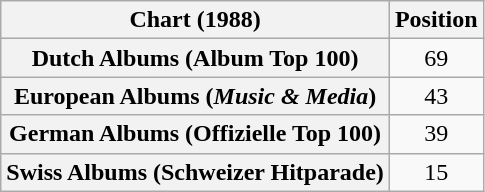<table class="wikitable sortable plainrowheaders" style="text-align:center">
<tr>
<th scope="col">Chart (1988)</th>
<th scope="col">Position</th>
</tr>
<tr>
<th scope="row">Dutch Albums (Album Top 100)</th>
<td>69</td>
</tr>
<tr>
<th scope="row">European Albums (<em>Music & Media</em>)</th>
<td>43</td>
</tr>
<tr>
<th scope="row">German Albums (Offizielle Top 100)</th>
<td>39</td>
</tr>
<tr>
<th scope="row">Swiss Albums (Schweizer Hitparade)</th>
<td>15</td>
</tr>
</table>
